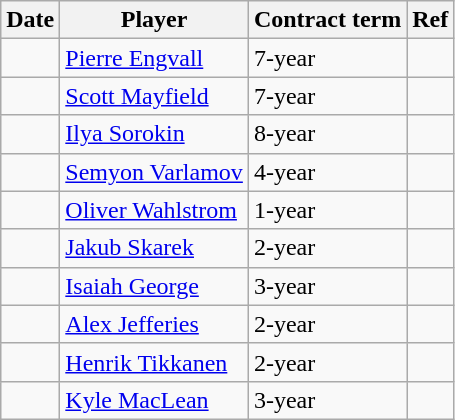<table class="wikitable">
<tr>
<th>Date</th>
<th>Player</th>
<th>Contract term</th>
<th>Ref</th>
</tr>
<tr>
<td></td>
<td><a href='#'>Pierre Engvall</a></td>
<td>7-year</td>
<td></td>
</tr>
<tr>
<td></td>
<td><a href='#'>Scott Mayfield</a></td>
<td>7-year</td>
<td></td>
</tr>
<tr>
<td></td>
<td><a href='#'>Ilya Sorokin</a></td>
<td>8-year</td>
<td></td>
</tr>
<tr>
<td></td>
<td><a href='#'>Semyon Varlamov</a></td>
<td>4-year</td>
<td></td>
</tr>
<tr>
<td></td>
<td><a href='#'>Oliver Wahlstrom</a></td>
<td>1-year</td>
<td></td>
</tr>
<tr>
<td></td>
<td><a href='#'>Jakub Skarek</a></td>
<td>2-year</td>
<td></td>
</tr>
<tr>
<td></td>
<td><a href='#'>Isaiah George</a></td>
<td>3-year</td>
<td></td>
</tr>
<tr>
<td></td>
<td><a href='#'>Alex Jefferies</a></td>
<td>2-year</td>
<td></td>
</tr>
<tr>
<td></td>
<td><a href='#'>Henrik Tikkanen</a></td>
<td>2-year</td>
<td></td>
</tr>
<tr>
<td></td>
<td><a href='#'>Kyle MacLean</a></td>
<td>3-year</td>
<td></td>
</tr>
</table>
